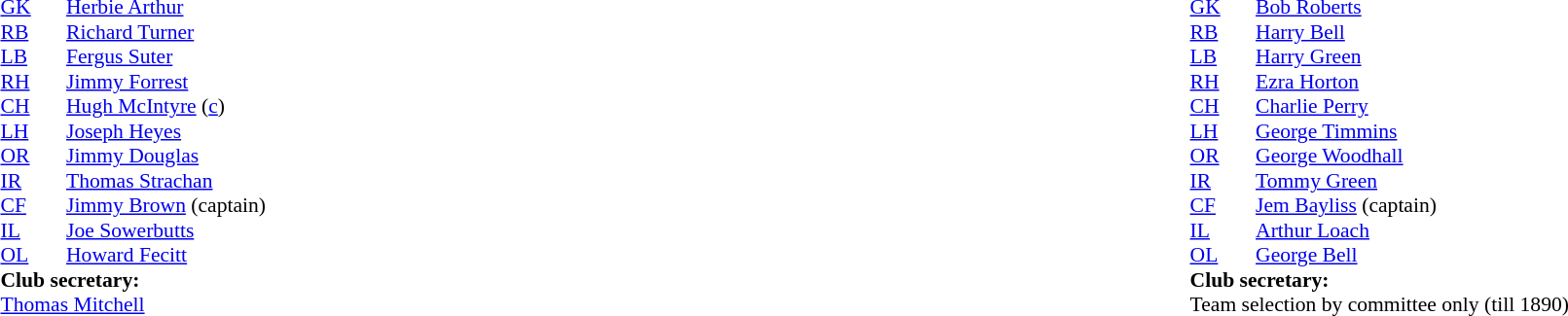<table width="100%">
<tr>
<td valign="top" width="50%"><br><table style="font-size: 90%" cellspacing="0" cellpadding="0">
<tr>
<td colspan="2"></td>
</tr>
<tr>
<th width="45"></th>
</tr>
<tr>
<td><a href='#'>GK</a></td>
<td> <a href='#'>Herbie Arthur</a></td>
</tr>
<tr>
<td><a href='#'>RB</a></td>
<td> <a href='#'>Richard Turner</a></td>
</tr>
<tr>
<td><a href='#'>LB</a></td>
<td> <a href='#'>Fergus Suter</a></td>
</tr>
<tr>
<td><a href='#'>RH</a></td>
<td> <a href='#'>Jimmy Forrest</a></td>
</tr>
<tr>
<td><a href='#'>CH</a></td>
<td> <a href='#'>Hugh McIntyre</a> (<a href='#'>c</a>)</td>
</tr>
<tr>
<td><a href='#'>LH</a></td>
<td> <a href='#'>Joseph Heyes</a></td>
</tr>
<tr>
<td><a href='#'>OR</a></td>
<td> <a href='#'>Jimmy Douglas</a></td>
</tr>
<tr>
<td><a href='#'>IR</a></td>
<td> <a href='#'>Thomas Strachan</a></td>
</tr>
<tr>
<td><a href='#'>CF</a></td>
<td> <a href='#'>Jimmy Brown</a> (captain)</td>
</tr>
<tr>
<td><a href='#'>IL</a></td>
<td> <a href='#'>Joe Sowerbutts</a></td>
</tr>
<tr>
<td><a href='#'>OL</a></td>
<td> <a href='#'>Howard Fecitt</a></td>
</tr>
<tr>
<td colspan="4"><strong>Club secretary:</strong></td>
</tr>
<tr>
<td colspan="4"> <a href='#'>Thomas Mitchell</a></td>
</tr>
</table>
</td>
<td valign="top" width="50%"><br><table style="font-size: 90%" cellspacing="0" cellpadding="0" align=center>
<tr>
<td colspan="2"></td>
</tr>
<tr>
<th width="45"></th>
</tr>
<tr>
<td><a href='#'>GK</a></td>
<td> <a href='#'>Bob Roberts</a></td>
</tr>
<tr>
<td><a href='#'>RB</a></td>
<td> <a href='#'>Harry Bell</a></td>
</tr>
<tr>
<td><a href='#'>LB</a></td>
<td> <a href='#'>Harry Green</a></td>
</tr>
<tr>
<td><a href='#'>RH</a></td>
<td> <a href='#'>Ezra Horton</a></td>
</tr>
<tr>
<td><a href='#'>CH</a></td>
<td> <a href='#'>Charlie Perry</a></td>
</tr>
<tr>
<td><a href='#'>LH</a></td>
<td> <a href='#'>George Timmins</a></td>
</tr>
<tr>
<td><a href='#'>OR</a></td>
<td> <a href='#'>George Woodhall</a></td>
</tr>
<tr>
<td><a href='#'>IR</a></td>
<td> <a href='#'>Tommy Green</a></td>
</tr>
<tr>
<td><a href='#'>CF</a></td>
<td> <a href='#'>Jem Bayliss</a> (captain)</td>
</tr>
<tr>
<td><a href='#'>IL</a></td>
<td> <a href='#'>Arthur Loach</a></td>
</tr>
<tr>
<td><a href='#'>OL</a></td>
<td> <a href='#'>George Bell</a></td>
</tr>
<tr>
<td colspan="4"><strong>Club secretary:</strong></td>
</tr>
<tr>
<td colspan="4">Team selection by committee only (till 1890)</td>
</tr>
</table>
</td>
</tr>
</table>
